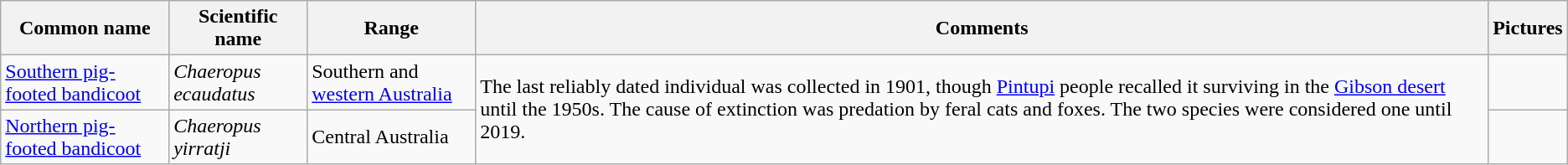<table class="wikitable sortable">
<tr>
<th>Common name</th>
<th>Scientific name</th>
<th>Range</th>
<th class="unsortable">Comments</th>
<th class="unsortable">Pictures</th>
</tr>
<tr>
<td><a href='#'>Southern pig-footed bandicoot</a></td>
<td><em>Chaeropus ecaudatus</em></td>
<td>Southern and <a href='#'>western Australia</a></td>
<td rowspan="2">The last reliably dated individual was collected in 1901, though <a href='#'>Pintupi</a> people recalled it surviving in the <a href='#'>Gibson desert</a> until the 1950s. The cause of extinction was predation by feral cats and foxes. The two species were considered one until 2019.</td>
<td></td>
</tr>
<tr>
<td><a href='#'>Northern pig-footed bandicoot</a></td>
<td><em>Chaeropus yirratji</em></td>
<td>Central Australia</td>
<td></td>
</tr>
</table>
